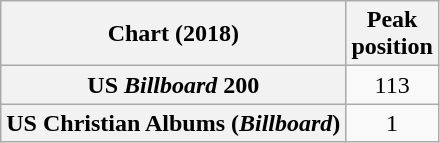<table class="wikitable sortable plainrowheaders" style="text-align:center">
<tr>
<th scope="col">Chart (2018)</th>
<th scope="col">Peak<br>position</th>
</tr>
<tr>
<th scope="row">US <em>Billboard</em> 200</th>
<td>113</td>
</tr>
<tr>
<th scope="row">US Christian Albums (<em>Billboard</em>)</th>
<td>1</td>
</tr>
</table>
